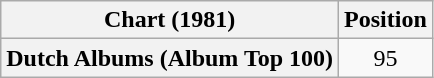<table class="wikitable plainrowheaders" style="text-align:center">
<tr>
<th>Chart (1981)</th>
<th>Position</th>
</tr>
<tr>
<th scope="row">Dutch Albums (Album Top 100)</th>
<td>95</td>
</tr>
</table>
